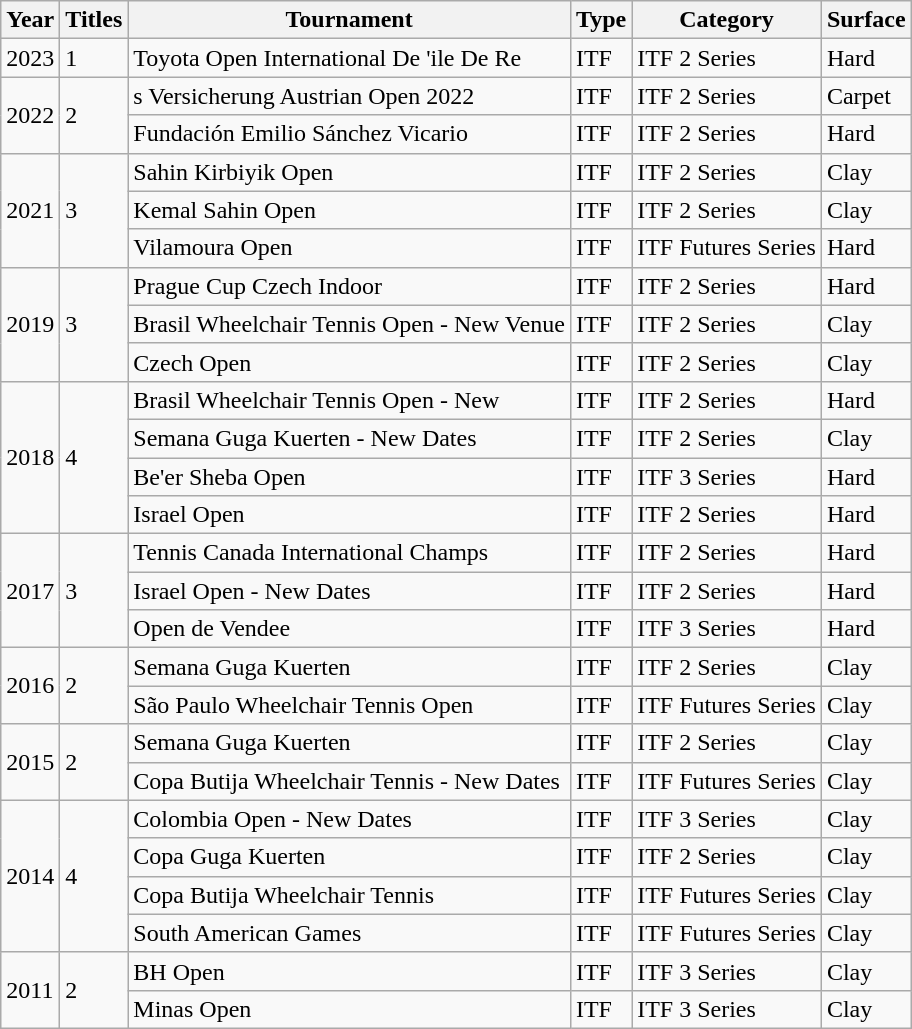<table class="wikitable">
<tr>
<th>Year</th>
<th>Titles</th>
<th>Tournament</th>
<th>Type</th>
<th>Category</th>
<th>Surface</th>
</tr>
<tr>
<td>2023</td>
<td>1</td>
<td>Toyota Open International De 'ile De Re</td>
<td>ITF</td>
<td>ITF 2 Series</td>
<td>Hard</td>
</tr>
<tr>
<td rowspan="2">2022</td>
<td rowspan="2">2</td>
<td>s Versicherung Austrian Open 2022</td>
<td>ITF</td>
<td>ITF 2 Series</td>
<td>Carpet</td>
</tr>
<tr>
<td>Fundación Emilio Sánchez Vicario</td>
<td>ITF</td>
<td>ITF 2 Series</td>
<td>Hard</td>
</tr>
<tr>
<td rowspan="3">2021</td>
<td rowspan="3">3</td>
<td>Sahin Kirbiyik Open</td>
<td>ITF</td>
<td>ITF 2 Series</td>
<td>Clay</td>
</tr>
<tr>
<td>Kemal Sahin Open</td>
<td>ITF</td>
<td>ITF 2 Series</td>
<td>Clay</td>
</tr>
<tr>
<td>Vilamoura Open</td>
<td>ITF</td>
<td>ITF Futures Series</td>
<td>Hard</td>
</tr>
<tr>
<td rowspan="3">2019</td>
<td rowspan="3">3</td>
<td>Prague Cup Czech Indoor</td>
<td>ITF</td>
<td>ITF 2 Series</td>
<td>Hard</td>
</tr>
<tr>
<td>Brasil Wheelchair Tennis Open - New Venue</td>
<td>ITF</td>
<td>ITF 2 Series</td>
<td>Clay</td>
</tr>
<tr>
<td>Czech Open</td>
<td>ITF</td>
<td>ITF 2 Series</td>
<td>Clay</td>
</tr>
<tr>
<td rowspan="4">2018</td>
<td rowspan="4">4</td>
<td>Brasil Wheelchair Tennis Open - New</td>
<td>ITF</td>
<td>ITF 2 Series</td>
<td>Hard</td>
</tr>
<tr>
<td>Semana Guga Kuerten - New Dates</td>
<td>ITF</td>
<td>ITF 2 Series</td>
<td>Clay</td>
</tr>
<tr>
<td>Be'er Sheba Open</td>
<td>ITF</td>
<td>ITF 3 Series</td>
<td>Hard</td>
</tr>
<tr>
<td>Israel Open</td>
<td>ITF</td>
<td>ITF 2 Series</td>
<td>Hard</td>
</tr>
<tr>
<td rowspan="3">2017</td>
<td rowspan="3">3</td>
<td>Tennis Canada International Champs</td>
<td>ITF</td>
<td>ITF 2 Series</td>
<td>Hard</td>
</tr>
<tr>
<td>Israel Open - New Dates</td>
<td>ITF</td>
<td>ITF 2 Series</td>
<td>Hard</td>
</tr>
<tr>
<td>Open de Vendee</td>
<td>ITF</td>
<td>ITF 3 Series</td>
<td>Hard</td>
</tr>
<tr>
<td rowspan="2">2016</td>
<td rowspan="2">2</td>
<td>Semana Guga Kuerten</td>
<td>ITF</td>
<td>ITF 2 Series</td>
<td>Clay</td>
</tr>
<tr>
<td>São Paulo Wheelchair Tennis Open</td>
<td>ITF</td>
<td>ITF Futures Series</td>
<td>Clay</td>
</tr>
<tr>
<td rowspan="2">2015</td>
<td rowspan="2">2</td>
<td>Semana Guga Kuerten</td>
<td>ITF</td>
<td>ITF 2 Series</td>
<td>Clay</td>
</tr>
<tr>
<td>Copa Butija Wheelchair Tennis - New Dates</td>
<td>ITF</td>
<td>ITF Futures Series</td>
<td>Clay</td>
</tr>
<tr>
<td rowspan="4">2014</td>
<td rowspan="4">4</td>
<td>Colombia Open - New Dates</td>
<td>ITF</td>
<td>ITF 3 Series</td>
<td>Clay</td>
</tr>
<tr>
<td>Copa Guga Kuerten</td>
<td>ITF</td>
<td>ITF 2 Series</td>
<td>Clay</td>
</tr>
<tr>
<td>Copa Butija Wheelchair Tennis</td>
<td>ITF</td>
<td>ITF Futures Series</td>
<td>Clay</td>
</tr>
<tr>
<td>South American Games</td>
<td>ITF</td>
<td>ITF Futures Series</td>
<td>Clay</td>
</tr>
<tr>
<td rowspan="2">2011</td>
<td rowspan="2">2</td>
<td>BH Open</td>
<td>ITF</td>
<td>ITF 3 Series</td>
<td>Clay</td>
</tr>
<tr>
<td>Minas Open</td>
<td>ITF</td>
<td>ITF 3 Series</td>
<td>Clay</td>
</tr>
</table>
